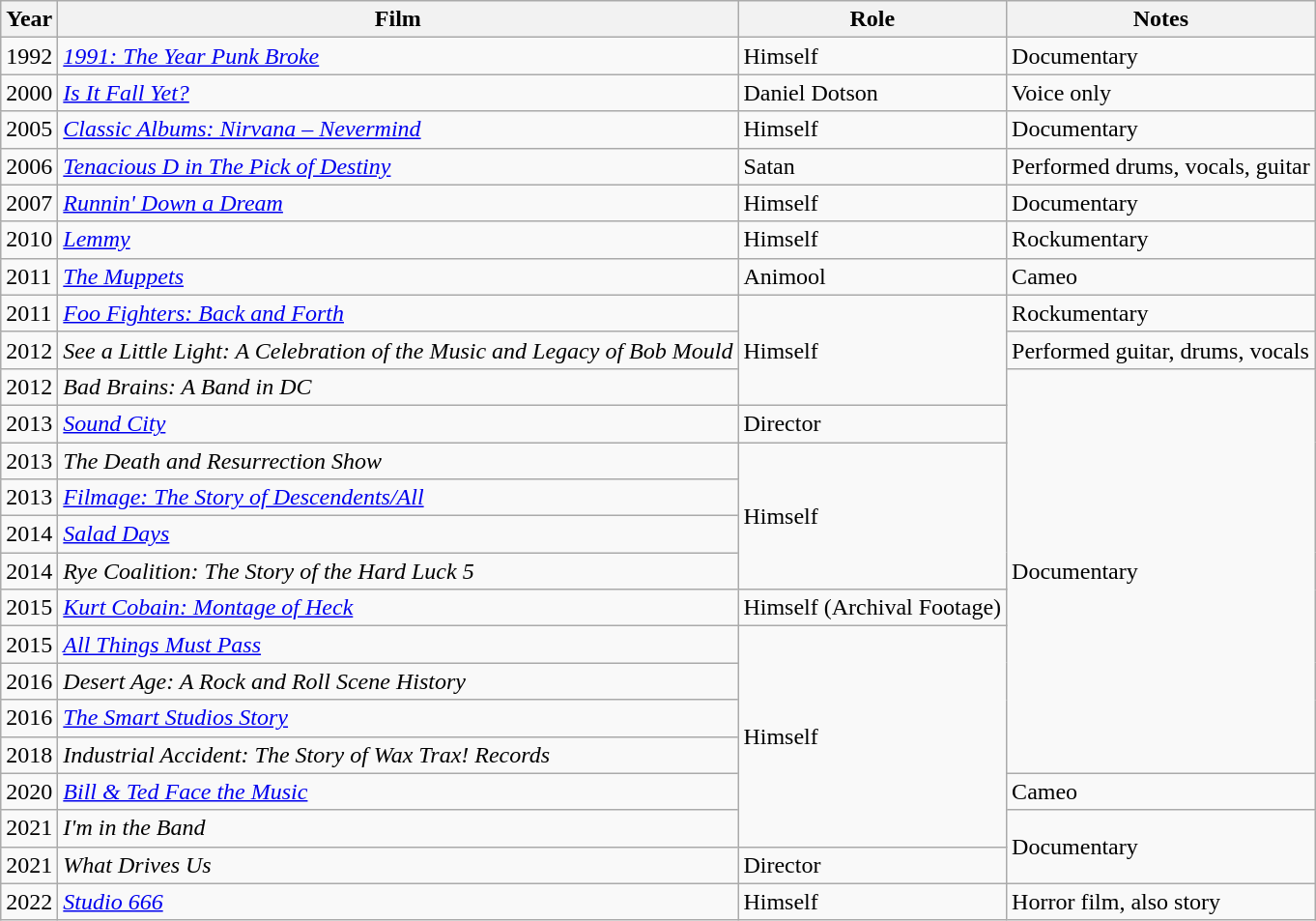<table class="wikitable">
<tr>
<th>Year</th>
<th>Film</th>
<th>Role</th>
<th>Notes</th>
</tr>
<tr>
<td>1992</td>
<td><em><a href='#'>1991: The Year Punk Broke</a></em></td>
<td>Himself</td>
<td>Documentary</td>
</tr>
<tr>
<td>2000</td>
<td><em><a href='#'>Is It Fall Yet?</a></em></td>
<td>Daniel Dotson</td>
<td>Voice only</td>
</tr>
<tr>
<td>2005</td>
<td><em><a href='#'>Classic Albums: Nirvana – Nevermind</a></em></td>
<td>Himself</td>
<td>Documentary</td>
</tr>
<tr>
<td>2006</td>
<td><em><a href='#'>Tenacious D in The Pick of Destiny</a></em></td>
<td>Satan</td>
<td>Performed drums, vocals, guitar</td>
</tr>
<tr>
<td>2007</td>
<td><em><a href='#'>Runnin' Down a Dream</a></em></td>
<td>Himself</td>
<td>Documentary</td>
</tr>
<tr>
<td>2010</td>
<td><em><a href='#'>Lemmy</a></em></td>
<td>Himself</td>
<td>Rockumentary</td>
</tr>
<tr>
<td>2011</td>
<td><em><a href='#'>The Muppets</a></em></td>
<td>Animool</td>
<td>Cameo</td>
</tr>
<tr>
<td>2011</td>
<td><em><a href='#'>Foo Fighters: Back and Forth</a></em></td>
<td rowspan="3">Himself</td>
<td>Rockumentary</td>
</tr>
<tr>
<td>2012</td>
<td><em>See a Little Light: A Celebration of the Music and Legacy of Bob Mould</em></td>
<td>Performed guitar, drums, vocals</td>
</tr>
<tr>
<td>2012</td>
<td><em>Bad Brains: A Band in DC</em></td>
<td rowspan="11">Documentary</td>
</tr>
<tr>
<td>2013</td>
<td><em><a href='#'>Sound City</a></em></td>
<td>Director</td>
</tr>
<tr>
<td>2013</td>
<td><em>The Death and Resurrection Show</em></td>
<td rowspan="4">Himself</td>
</tr>
<tr>
<td>2013</td>
<td><em><a href='#'>Filmage: The Story of Descendents/All</a></em></td>
</tr>
<tr>
<td>2014</td>
<td><em><a href='#'>Salad Days</a></em></td>
</tr>
<tr>
<td>2014</td>
<td><em>Rye Coalition: The Story of the Hard Luck 5</em></td>
</tr>
<tr>
<td>2015</td>
<td><em><a href='#'>Kurt Cobain: Montage of Heck</a></em></td>
<td>Himself (Archival Footage)</td>
</tr>
<tr>
<td>2015</td>
<td><em><a href='#'>All Things Must Pass</a></em></td>
<td rowspan="6">Himself</td>
</tr>
<tr>
<td>2016</td>
<td><em>Desert Age: A Rock and Roll Scene History</em></td>
</tr>
<tr>
<td>2016</td>
<td><em><a href='#'>The Smart Studios Story</a></em></td>
</tr>
<tr>
<td>2018</td>
<td><em>Industrial Accident: The Story of Wax Trax! Records</em></td>
</tr>
<tr>
<td>2020</td>
<td><em><a href='#'>Bill & Ted Face the Music</a></em></td>
<td>Cameo</td>
</tr>
<tr>
<td>2021</td>
<td><em>I'm in the Band</em></td>
<td rowspan="2">Documentary</td>
</tr>
<tr>
<td>2021</td>
<td><em>What Drives Us</em></td>
<td>Director</td>
</tr>
<tr>
<td>2022</td>
<td><em><a href='#'>Studio 666</a></em></td>
<td>Himself</td>
<td>Horror film, also story</td>
</tr>
</table>
